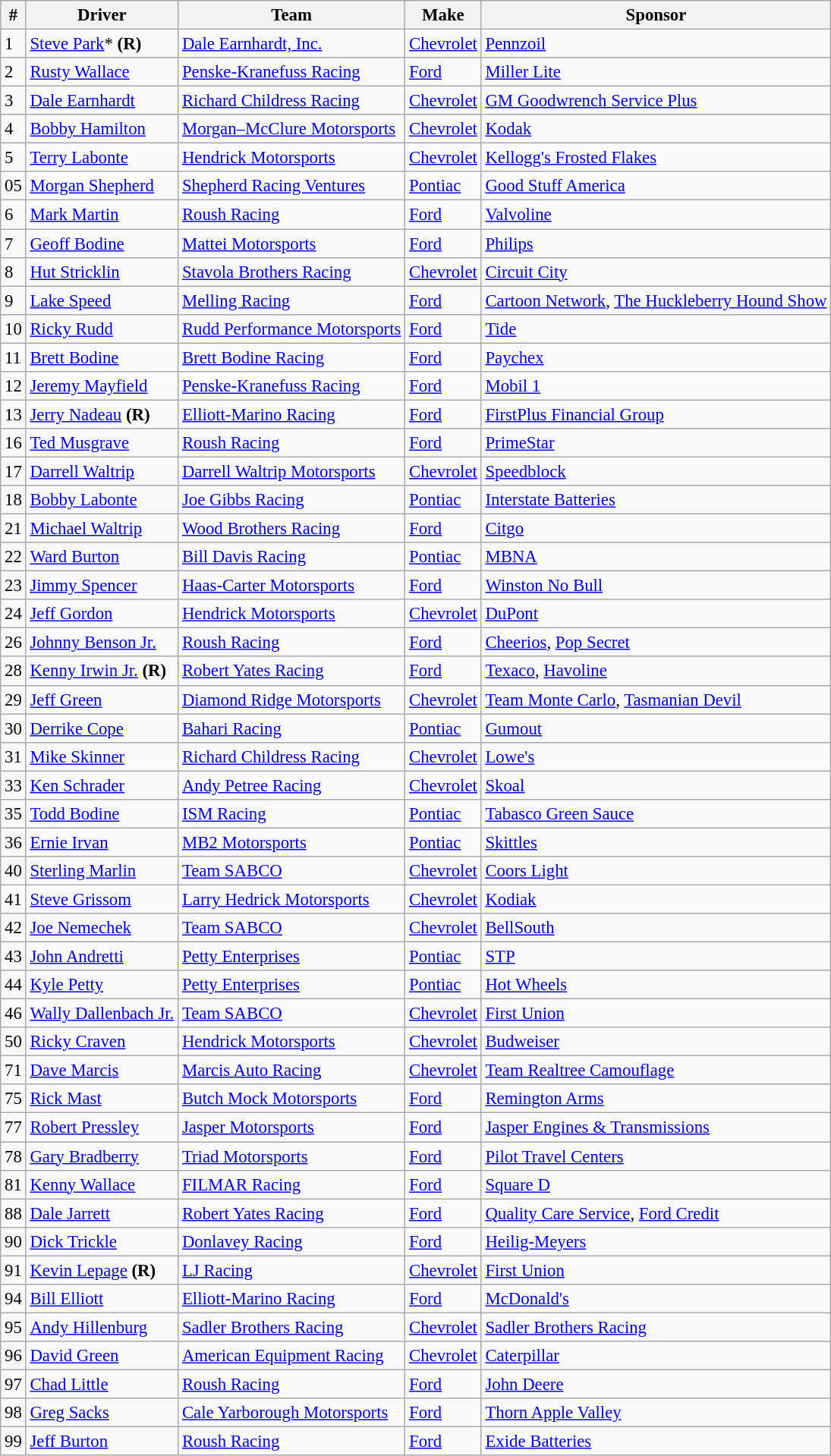<table class="wikitable" style="font-size:95%">
<tr>
<th>#</th>
<th>Driver</th>
<th>Team</th>
<th>Make</th>
<th>Sponsor</th>
</tr>
<tr>
<td>1</td>
<td><a href='#'>Steve Park</a>* <strong>(R)</strong></td>
<td><a href='#'>Dale Earnhardt, Inc.</a></td>
<td><a href='#'>Chevrolet</a></td>
<td><a href='#'>Pennzoil</a></td>
</tr>
<tr>
<td>2</td>
<td><a href='#'>Rusty Wallace</a></td>
<td><a href='#'>Penske-Kranefuss Racing</a></td>
<td><a href='#'>Ford</a></td>
<td><a href='#'>Miller Lite</a></td>
</tr>
<tr>
<td>3</td>
<td><a href='#'>Dale Earnhardt</a></td>
<td><a href='#'>Richard Childress Racing</a></td>
<td><a href='#'>Chevrolet</a></td>
<td><a href='#'>GM Goodwrench Service Plus</a></td>
</tr>
<tr>
<td>4</td>
<td><a href='#'>Bobby Hamilton</a></td>
<td><a href='#'>Morgan–McClure Motorsports</a></td>
<td><a href='#'>Chevrolet</a></td>
<td><a href='#'>Kodak</a></td>
</tr>
<tr>
<td>5</td>
<td><a href='#'>Terry Labonte</a></td>
<td><a href='#'>Hendrick Motorsports</a></td>
<td><a href='#'>Chevrolet</a></td>
<td><a href='#'>Kellogg's Frosted Flakes</a></td>
</tr>
<tr>
<td>05</td>
<td><a href='#'>Morgan Shepherd</a></td>
<td><a href='#'>Shepherd Racing Ventures</a></td>
<td><a href='#'>Pontiac</a></td>
<td><a href='#'>Good Stuff America</a></td>
</tr>
<tr>
<td>6</td>
<td><a href='#'>Mark Martin</a></td>
<td><a href='#'>Roush Racing</a></td>
<td><a href='#'>Ford</a></td>
<td><a href='#'>Valvoline</a></td>
</tr>
<tr>
<td>7</td>
<td><a href='#'>Geoff Bodine</a></td>
<td><a href='#'>Mattei Motorsports</a></td>
<td><a href='#'>Ford</a></td>
<td><a href='#'>Philips</a></td>
</tr>
<tr>
<td>8</td>
<td><a href='#'>Hut Stricklin</a></td>
<td><a href='#'>Stavola Brothers Racing</a></td>
<td><a href='#'>Chevrolet</a></td>
<td><a href='#'>Circuit City</a></td>
</tr>
<tr>
<td>9</td>
<td><a href='#'>Lake Speed</a></td>
<td><a href='#'>Melling Racing</a></td>
<td><a href='#'>Ford</a></td>
<td><a href='#'>Cartoon Network</a>, <a href='#'>The Huckleberry Hound Show</a></td>
</tr>
<tr>
<td>10</td>
<td><a href='#'>Ricky Rudd</a></td>
<td><a href='#'>Rudd Performance Motorsports</a></td>
<td><a href='#'>Ford</a></td>
<td><a href='#'>Tide</a></td>
</tr>
<tr>
<td>11</td>
<td><a href='#'>Brett Bodine</a></td>
<td><a href='#'>Brett Bodine Racing</a></td>
<td><a href='#'>Ford</a></td>
<td><a href='#'>Paychex</a></td>
</tr>
<tr>
<td>12</td>
<td><a href='#'>Jeremy Mayfield</a></td>
<td><a href='#'>Penske-Kranefuss Racing</a></td>
<td><a href='#'>Ford</a></td>
<td><a href='#'>Mobil 1</a></td>
</tr>
<tr>
<td>13</td>
<td><a href='#'>Jerry Nadeau</a> <strong>(R)</strong></td>
<td><a href='#'>Elliott-Marino Racing</a></td>
<td><a href='#'>Ford</a></td>
<td><a href='#'>FirstPlus Financial Group</a></td>
</tr>
<tr>
<td>16</td>
<td><a href='#'>Ted Musgrave</a></td>
<td><a href='#'>Roush Racing</a></td>
<td><a href='#'>Ford</a></td>
<td><a href='#'>PrimeStar</a></td>
</tr>
<tr>
<td>17</td>
<td><a href='#'>Darrell Waltrip</a></td>
<td><a href='#'>Darrell Waltrip Motorsports</a></td>
<td><a href='#'>Chevrolet</a></td>
<td><a href='#'>Speedblock</a></td>
</tr>
<tr>
<td>18</td>
<td><a href='#'>Bobby Labonte</a></td>
<td><a href='#'>Joe Gibbs Racing</a></td>
<td><a href='#'>Pontiac</a></td>
<td><a href='#'>Interstate Batteries</a></td>
</tr>
<tr>
<td>21</td>
<td><a href='#'>Michael Waltrip</a></td>
<td><a href='#'>Wood Brothers Racing</a></td>
<td><a href='#'>Ford</a></td>
<td><a href='#'>Citgo</a></td>
</tr>
<tr>
<td>22</td>
<td><a href='#'>Ward Burton</a></td>
<td><a href='#'>Bill Davis Racing</a></td>
<td><a href='#'>Pontiac</a></td>
<td><a href='#'>MBNA</a></td>
</tr>
<tr>
<td>23</td>
<td><a href='#'>Jimmy Spencer</a></td>
<td><a href='#'>Haas-Carter Motorsports</a></td>
<td><a href='#'>Ford</a></td>
<td><a href='#'>Winston No Bull</a></td>
</tr>
<tr>
<td>24</td>
<td><a href='#'>Jeff Gordon</a></td>
<td><a href='#'>Hendrick Motorsports</a></td>
<td><a href='#'>Chevrolet</a></td>
<td><a href='#'>DuPont</a></td>
</tr>
<tr>
<td>26</td>
<td><a href='#'>Johnny Benson Jr.</a></td>
<td><a href='#'>Roush Racing</a></td>
<td><a href='#'>Ford</a></td>
<td><a href='#'>Cheerios</a>, <a href='#'>Pop Secret</a></td>
</tr>
<tr>
<td>28</td>
<td><a href='#'>Kenny Irwin Jr.</a> <strong>(R)</strong></td>
<td><a href='#'>Robert Yates Racing</a></td>
<td><a href='#'>Ford</a></td>
<td><a href='#'>Texaco</a>, <a href='#'>Havoline</a></td>
</tr>
<tr>
<td>29</td>
<td><a href='#'>Jeff Green</a></td>
<td><a href='#'>Diamond Ridge Motorsports</a></td>
<td><a href='#'>Chevrolet</a></td>
<td><a href='#'>Team Monte Carlo</a>, <a href='#'>Tasmanian Devil</a></td>
</tr>
<tr>
<td>30</td>
<td><a href='#'>Derrike Cope</a></td>
<td><a href='#'>Bahari Racing</a></td>
<td><a href='#'>Pontiac</a></td>
<td><a href='#'>Gumout</a></td>
</tr>
<tr>
<td>31</td>
<td><a href='#'>Mike Skinner</a></td>
<td><a href='#'>Richard Childress Racing</a></td>
<td><a href='#'>Chevrolet</a></td>
<td><a href='#'>Lowe's</a></td>
</tr>
<tr>
<td>33</td>
<td><a href='#'>Ken Schrader</a></td>
<td><a href='#'>Andy Petree Racing</a></td>
<td><a href='#'>Chevrolet</a></td>
<td><a href='#'>Skoal</a></td>
</tr>
<tr>
<td>35</td>
<td><a href='#'>Todd Bodine</a></td>
<td><a href='#'>ISM Racing</a></td>
<td><a href='#'>Pontiac</a></td>
<td><a href='#'>Tabasco Green Sauce</a></td>
</tr>
<tr>
<td>36</td>
<td><a href='#'>Ernie Irvan</a></td>
<td><a href='#'>MB2 Motorsports</a></td>
<td><a href='#'>Pontiac</a></td>
<td><a href='#'>Skittles</a></td>
</tr>
<tr>
<td>40</td>
<td><a href='#'>Sterling Marlin</a></td>
<td><a href='#'>Team SABCO</a></td>
<td><a href='#'>Chevrolet</a></td>
<td><a href='#'>Coors Light</a></td>
</tr>
<tr>
<td>41</td>
<td><a href='#'>Steve Grissom</a></td>
<td><a href='#'>Larry Hedrick Motorsports</a></td>
<td><a href='#'>Chevrolet</a></td>
<td><a href='#'>Kodiak</a></td>
</tr>
<tr>
<td>42</td>
<td><a href='#'>Joe Nemechek</a></td>
<td><a href='#'>Team SABCO</a></td>
<td><a href='#'>Chevrolet</a></td>
<td><a href='#'>BellSouth</a></td>
</tr>
<tr>
<td>43</td>
<td><a href='#'>John Andretti</a></td>
<td><a href='#'>Petty Enterprises</a></td>
<td><a href='#'>Pontiac</a></td>
<td><a href='#'>STP</a></td>
</tr>
<tr>
<td>44</td>
<td><a href='#'>Kyle Petty</a></td>
<td><a href='#'>Petty Enterprises</a></td>
<td><a href='#'>Pontiac</a></td>
<td><a href='#'>Hot Wheels</a></td>
</tr>
<tr>
<td>46</td>
<td><a href='#'>Wally Dallenbach Jr.</a></td>
<td><a href='#'>Team SABCO</a></td>
<td><a href='#'>Chevrolet</a></td>
<td><a href='#'>First Union</a></td>
</tr>
<tr>
<td>50</td>
<td><a href='#'>Ricky Craven</a></td>
<td><a href='#'>Hendrick Motorsports</a></td>
<td><a href='#'>Chevrolet</a></td>
<td><a href='#'>Budweiser</a></td>
</tr>
<tr>
<td>71</td>
<td><a href='#'>Dave Marcis</a></td>
<td><a href='#'>Marcis Auto Racing</a></td>
<td><a href='#'>Chevrolet</a></td>
<td><a href='#'>Team Realtree Camouflage</a></td>
</tr>
<tr>
<td>75</td>
<td><a href='#'>Rick Mast</a></td>
<td><a href='#'>Butch Mock Motorsports</a></td>
<td><a href='#'>Ford</a></td>
<td><a href='#'>Remington Arms</a></td>
</tr>
<tr>
<td>77</td>
<td><a href='#'>Robert Pressley</a></td>
<td><a href='#'>Jasper Motorsports</a></td>
<td><a href='#'>Ford</a></td>
<td><a href='#'>Jasper Engines & Transmissions</a></td>
</tr>
<tr>
<td>78</td>
<td><a href='#'>Gary Bradberry</a></td>
<td><a href='#'>Triad Motorsports</a></td>
<td><a href='#'>Ford</a></td>
<td><a href='#'>Pilot Travel Centers</a></td>
</tr>
<tr>
<td>81</td>
<td><a href='#'>Kenny Wallace</a></td>
<td><a href='#'>FILMAR Racing</a></td>
<td><a href='#'>Ford</a></td>
<td><a href='#'>Square D</a></td>
</tr>
<tr>
<td>88</td>
<td><a href='#'>Dale Jarrett</a></td>
<td><a href='#'>Robert Yates Racing</a></td>
<td><a href='#'>Ford</a></td>
<td><a href='#'>Quality Care Service</a>, <a href='#'>Ford Credit</a></td>
</tr>
<tr>
<td>90</td>
<td><a href='#'>Dick Trickle</a></td>
<td><a href='#'>Donlavey Racing</a></td>
<td><a href='#'>Ford</a></td>
<td><a href='#'>Heilig-Meyers</a></td>
</tr>
<tr>
<td>91</td>
<td><a href='#'>Kevin Lepage</a> <strong>(R)</strong></td>
<td><a href='#'>LJ Racing</a></td>
<td><a href='#'>Chevrolet</a></td>
<td><a href='#'>First Union</a></td>
</tr>
<tr>
<td>94</td>
<td><a href='#'>Bill Elliott</a></td>
<td><a href='#'>Elliott-Marino Racing</a></td>
<td><a href='#'>Ford</a></td>
<td><a href='#'>McDonald's</a></td>
</tr>
<tr>
<td>95</td>
<td><a href='#'>Andy Hillenburg</a></td>
<td><a href='#'>Sadler Brothers Racing</a></td>
<td><a href='#'>Chevrolet</a></td>
<td><a href='#'>Sadler Brothers Racing</a></td>
</tr>
<tr>
<td>96</td>
<td><a href='#'>David Green</a></td>
<td><a href='#'>American Equipment Racing</a></td>
<td><a href='#'>Chevrolet</a></td>
<td><a href='#'>Caterpillar</a></td>
</tr>
<tr>
<td>97</td>
<td><a href='#'>Chad Little</a></td>
<td><a href='#'>Roush Racing</a></td>
<td><a href='#'>Ford</a></td>
<td><a href='#'>John Deere</a></td>
</tr>
<tr>
<td>98</td>
<td><a href='#'>Greg Sacks</a></td>
<td><a href='#'>Cale Yarborough Motorsports</a></td>
<td><a href='#'>Ford</a></td>
<td><a href='#'>Thorn Apple Valley</a></td>
</tr>
<tr>
<td>99</td>
<td><a href='#'>Jeff Burton</a></td>
<td><a href='#'>Roush Racing</a></td>
<td><a href='#'>Ford</a></td>
<td><a href='#'>Exide Batteries</a></td>
</tr>
</table>
